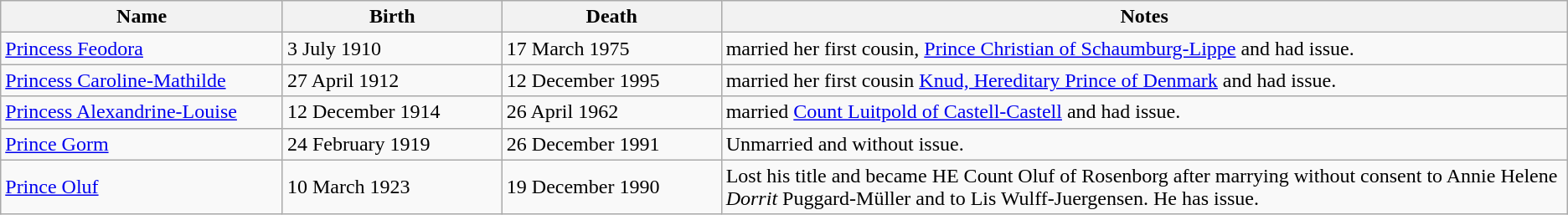<table class="wikitable sortable">
<tr>
<th width="18%">Name</th>
<th width="14%">Birth</th>
<th width="14%">Death</th>
<th width="62%">Notes</th>
</tr>
<tr>
<td><a href='#'>Princess Feodora</a></td>
<td>3 July 1910</td>
<td>17 March 1975</td>
<td>married her first cousin, <a href='#'>Prince Christian of Schaumburg-Lippe</a> and had issue.</td>
</tr>
<tr>
<td><a href='#'>Princess Caroline-Mathilde</a></td>
<td>27 April 1912</td>
<td>12 December 1995</td>
<td>married her first cousin <a href='#'>Knud, Hereditary Prince of Denmark</a> and had issue.</td>
</tr>
<tr>
<td><a href='#'>Princess Alexandrine-Louise</a></td>
<td>12 December 1914</td>
<td>26 April 1962</td>
<td>married <a href='#'>Count Luitpold of Castell-Castell</a> and had issue.</td>
</tr>
<tr>
<td><a href='#'>Prince Gorm</a></td>
<td>24 February 1919</td>
<td>26 December 1991</td>
<td>Unmarried and without issue.</td>
</tr>
<tr>
<td><a href='#'>Prince Oluf</a></td>
<td>10 March 1923</td>
<td>19 December 1990</td>
<td>Lost his title and became HE Count Oluf of Rosenborg after marrying without consent to Annie Helene <em>Dorrit</em> Puggard-Müller and to Lis Wulff-Juergensen. He has issue.</td>
</tr>
</table>
